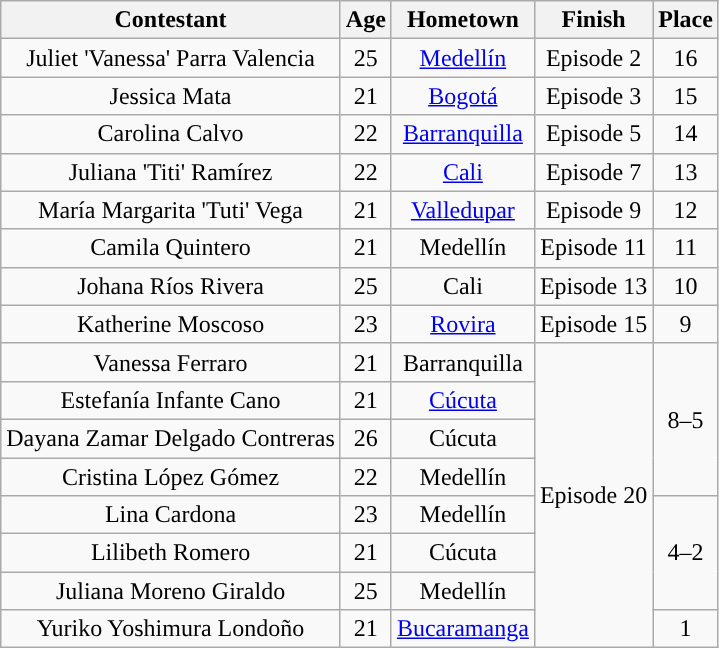<table class="wikitable sortable" style="text-align:center;">
<tr>
<th>Contestant</th>
<th>Age</th>
<th>Hometown</th>
<th>Finish</th>
<th>Place</th>
</tr>
<tr>
<td>Juliet 'Vanessa' Parra Valencia</td>
<td>25</td>
<td><a href='#'>Medellín</a></td>
<td>Episode 2</td>
<td>16</td>
</tr>
<tr>
<td>Jessica Mata</td>
<td>21</td>
<td><a href='#'>Bogotá</a></td>
<td>Episode 3</td>
<td>15</td>
</tr>
<tr>
<td>Carolina Calvo</td>
<td>22</td>
<td><a href='#'>Barranquilla</a></td>
<td>Episode 5</td>
<td>14</td>
</tr>
<tr>
<td>Juliana 'Titi' Ramírez</td>
<td>22</td>
<td><a href='#'>Cali</a></td>
<td>Episode 7</td>
<td>13</td>
</tr>
<tr>
<td>María Margarita 'Tuti' Vega</td>
<td>21</td>
<td><a href='#'>Valledupar</a></td>
<td>Episode 9</td>
<td>12</td>
</tr>
<tr>
<td>Camila Quintero</td>
<td>21</td>
<td>Medellín</td>
<td>Episode 11</td>
<td>11</td>
</tr>
<tr>
<td>Johana Ríos Rivera</td>
<td>25</td>
<td>Cali</td>
<td>Episode 13</td>
<td>10</td>
</tr>
<tr>
<td>Katherine Moscoso</td>
<td>23</td>
<td><a href='#'>Rovira</a></td>
<td>Episode 15</td>
<td>9</td>
</tr>
<tr>
<td>Vanessa Ferraro</td>
<td>21</td>
<td>Barranquilla</td>
<td rowspan="8">Episode 20</td>
<td rowspan="4">8–5</td>
</tr>
<tr>
<td>Estefanía Infante Cano</td>
<td>21</td>
<td><a href='#'>Cúcuta</a></td>
</tr>
<tr>
<td>Dayana Zamar Delgado Contreras</td>
<td>26</td>
<td>Cúcuta</td>
</tr>
<tr>
<td>Cristina López Gómez</td>
<td>22</td>
<td>Medellín</td>
</tr>
<tr>
<td>Lina Cardona</td>
<td>23</td>
<td>Medellín</td>
<td rowspan="3">4–2</td>
</tr>
<tr>
<td>Lilibeth Romero</td>
<td>21</td>
<td>Cúcuta</td>
</tr>
<tr>
<td>Juliana Moreno Giraldo</td>
<td>25</td>
<td>Medellín</td>
</tr>
<tr>
<td>Yuriko Yoshimura Londoño</td>
<td>21</td>
<td><a href='#'>Bucaramanga</a></td>
<td>1</td>
</tr>
</table>
